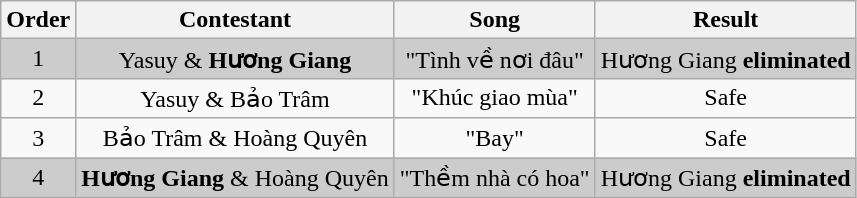<table class="wikitable plainrowheaders" style="text-align:center;">
<tr style="background:#f2f2f2;">
<th scope="col">Order</th>
<th scope="col">Contestant</th>
<th scope="col">Song</th>
<th scope="col">Result</th>
</tr>
<tr style="background:#ccc;">
<td>1</td>
<td scope="row">Yasuy & <strong>Hương Giang</strong></td>
<td>"Tình về nơi đâu"</td>
<td>Hương Giang <strong>eliminated</strong></td>
</tr>
<tr>
<td>2</td>
<td scope="row">Yasuy & Bảo Trâm</td>
<td>"Khúc giao mùa"</td>
<td>Safe</td>
</tr>
<tr>
<td>3</td>
<td scope="row">Bảo Trâm & Hoàng Quyên</td>
<td>"Bay"</td>
<td>Safe</td>
</tr>
<tr style="background:#ccc;">
<td>4</td>
<td scope="row"><strong>Hương Giang</strong> & Hoàng Quyên</td>
<td>"Thềm nhà có hoa"</td>
<td>Hương Giang <strong>eliminated</strong></td>
</tr>
</table>
